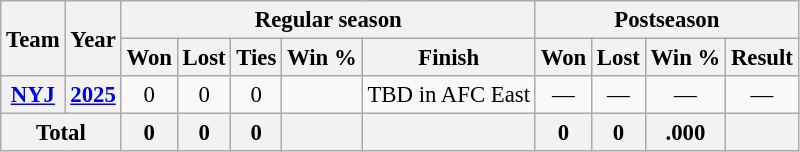<table class="wikitable" style="font-size: 95%; text-align:center;">
<tr>
<th rowspan="2">Team</th>
<th rowspan="2">Year</th>
<th colspan="5">Regular season</th>
<th colspan="4">Postseason</th>
</tr>
<tr>
<th>Won</th>
<th>Lost</th>
<th>Ties</th>
<th>Win %</th>
<th>Finish</th>
<th>Won</th>
<th>Lost</th>
<th>Win %</th>
<th>Result</th>
</tr>
<tr>
<th><a href='#'>NYJ</a></th>
<th><a href='#'>2025</a></th>
<td>0</td>
<td>0</td>
<td>0</td>
<td></td>
<td>TBD in AFC East</td>
<td>—</td>
<td>—</td>
<td>—</td>
<td>—</td>
</tr>
<tr>
<th colspan="2">Total</th>
<th>0</th>
<th>0</th>
<th>0</th>
<th></th>
<th></th>
<th>0</th>
<th>0</th>
<th>.000</th>
<th></th>
</tr>
</table>
